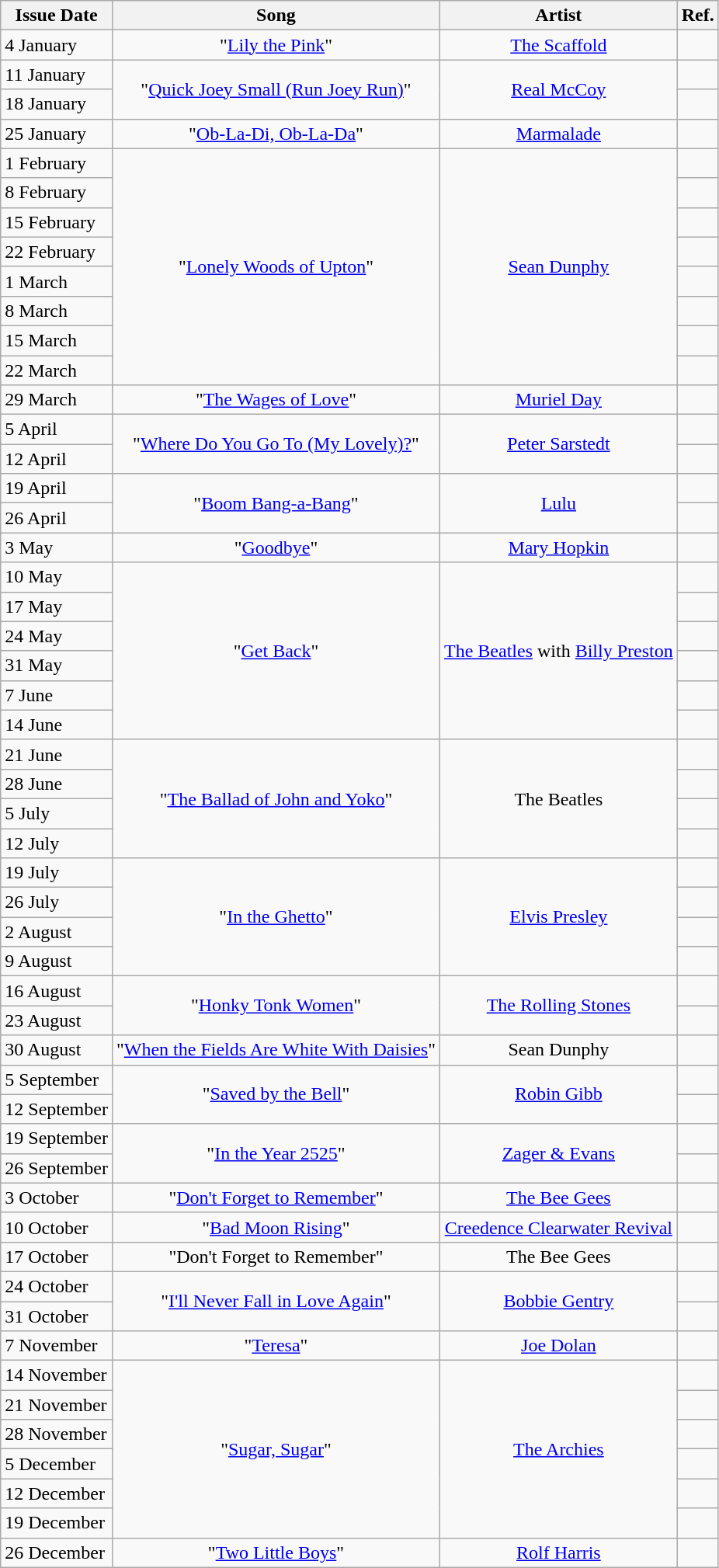<table class="wikitable">
<tr>
<th>Issue Date</th>
<th>Song</th>
<th>Artist</th>
<th>Ref.</th>
</tr>
<tr>
<td>4 January</td>
<td align=center>"<a href='#'>Lily the Pink</a>"</td>
<td align=center><a href='#'>The Scaffold</a></td>
<td></td>
</tr>
<tr>
<td>11 January</td>
<td rowspan=2 align=center>"<a href='#'>Quick Joey Small (Run Joey Run)</a>"</td>
<td rowspan=2 align=center><a href='#'>Real McCoy</a></td>
<td></td>
</tr>
<tr>
<td>18 January</td>
<td></td>
</tr>
<tr>
<td>25 January</td>
<td align=center>"<a href='#'>Ob-La-Di, Ob-La-Da</a>"</td>
<td align=center><a href='#'>Marmalade</a></td>
<td></td>
</tr>
<tr>
<td>1 February</td>
<td rowspan=8 align=center>"<a href='#'>Lonely Woods of Upton</a>"</td>
<td rowspan=8 align=center><a href='#'>Sean Dunphy</a></td>
<td></td>
</tr>
<tr>
<td>8 February</td>
<td></td>
</tr>
<tr>
<td>15 February</td>
<td></td>
</tr>
<tr>
<td>22 February</td>
<td></td>
</tr>
<tr>
<td>1 March</td>
<td></td>
</tr>
<tr>
<td>8 March</td>
<td></td>
</tr>
<tr>
<td>15 March</td>
<td></td>
</tr>
<tr>
<td>22 March</td>
<td></td>
</tr>
<tr>
<td>29 March</td>
<td align=center>"<a href='#'>The Wages of Love</a>"</td>
<td align=center><a href='#'>Muriel Day</a></td>
<td></td>
</tr>
<tr>
<td>5 April</td>
<td rowspan=2 align=center>"<a href='#'>Where Do You Go To (My Lovely)?</a>"</td>
<td rowspan=2 align=center><a href='#'>Peter Sarstedt</a></td>
<td></td>
</tr>
<tr>
<td>12 April</td>
<td></td>
</tr>
<tr>
<td>19 April</td>
<td rowspan=2 align=center>"<a href='#'>Boom Bang-a-Bang</a>"</td>
<td rowspan=2 align=center><a href='#'>Lulu</a></td>
<td></td>
</tr>
<tr>
<td>26 April</td>
<td></td>
</tr>
<tr>
<td>3 May</td>
<td align=center>"<a href='#'>Goodbye</a>"</td>
<td align=center><a href='#'>Mary Hopkin</a></td>
<td></td>
</tr>
<tr>
<td>10 May</td>
<td rowspan=6 align=center>"<a href='#'>Get Back</a>"</td>
<td rowspan=6 align=center><a href='#'>The Beatles</a> with <a href='#'>Billy Preston</a></td>
<td></td>
</tr>
<tr>
<td>17 May</td>
<td></td>
</tr>
<tr>
<td>24 May</td>
<td></td>
</tr>
<tr>
<td>31 May</td>
<td></td>
</tr>
<tr>
<td>7 June</td>
<td></td>
</tr>
<tr>
<td>14 June</td>
<td></td>
</tr>
<tr>
<td>21 June</td>
<td rowspan=4 align=center>"<a href='#'>The Ballad of John and Yoko</a>"</td>
<td rowspan=4 align=center>The Beatles</td>
<td></td>
</tr>
<tr>
<td>28 June</td>
<td></td>
</tr>
<tr>
<td>5 July</td>
<td></td>
</tr>
<tr>
<td>12 July</td>
<td></td>
</tr>
<tr>
<td>19 July</td>
<td rowspan=4 align=center>"<a href='#'>In the Ghetto</a>"</td>
<td rowspan=4 align=center><a href='#'>Elvis Presley</a></td>
<td></td>
</tr>
<tr>
<td>26 July</td>
<td></td>
</tr>
<tr>
<td>2 August</td>
<td></td>
</tr>
<tr>
<td>9 August</td>
<td></td>
</tr>
<tr>
<td>16 August</td>
<td rowspan=2 align=center>"<a href='#'>Honky Tonk Women</a>"</td>
<td rowspan=2 align=center><a href='#'>The Rolling Stones</a></td>
<td></td>
</tr>
<tr>
<td>23 August</td>
<td></td>
</tr>
<tr>
<td>30 August</td>
<td align=center>"<a href='#'>When the Fields Are White With Daisies</a>"</td>
<td align=center>Sean Dunphy</td>
<td></td>
</tr>
<tr>
<td>5 September</td>
<td rowspan=2 align=center>"<a href='#'>Saved by the Bell</a>"</td>
<td rowspan=2 align=center><a href='#'>Robin Gibb</a></td>
<td></td>
</tr>
<tr>
<td>12 September</td>
<td></td>
</tr>
<tr>
<td>19 September</td>
<td rowspan=2 align=center>"<a href='#'>In the Year 2525</a>"</td>
<td rowspan=2 align=center><a href='#'>Zager & Evans</a></td>
<td></td>
</tr>
<tr>
<td>26 September</td>
<td></td>
</tr>
<tr>
<td>3 October</td>
<td align=center>"<a href='#'>Don't Forget to Remember</a>"</td>
<td align=center><a href='#'>The Bee Gees</a></td>
<td></td>
</tr>
<tr>
<td>10 October</td>
<td align=center>"<a href='#'>Bad Moon Rising</a>"</td>
<td align=center><a href='#'>Creedence Clearwater Revival</a></td>
<td></td>
</tr>
<tr>
<td>17 October</td>
<td align=center>"Don't Forget to Remember"</td>
<td align=center>The Bee Gees</td>
<td></td>
</tr>
<tr>
<td>24 October</td>
<td rowspan=2 align=center>"<a href='#'>I'll Never Fall in Love Again</a>"</td>
<td rowspan=2 align=center><a href='#'>Bobbie Gentry</a></td>
<td></td>
</tr>
<tr>
<td>31 October</td>
<td></td>
</tr>
<tr>
<td>7 November</td>
<td align=center>"<a href='#'>Teresa</a>"</td>
<td align=center><a href='#'>Joe Dolan</a></td>
<td></td>
</tr>
<tr>
<td>14 November</td>
<td rowspan=6 align=center>"<a href='#'>Sugar, Sugar</a>"</td>
<td rowspan=6 align=center><a href='#'>The Archies</a></td>
<td></td>
</tr>
<tr>
<td>21 November</td>
<td></td>
</tr>
<tr>
<td>28 November</td>
<td></td>
</tr>
<tr>
<td>5 December</td>
<td></td>
</tr>
<tr>
<td>12 December</td>
<td></td>
</tr>
<tr>
<td>19 December</td>
<td></td>
</tr>
<tr>
<td>26 December</td>
<td align=center>"<a href='#'>Two Little Boys</a>"</td>
<td align=center><a href='#'>Rolf Harris</a></td>
<td></td>
</tr>
</table>
